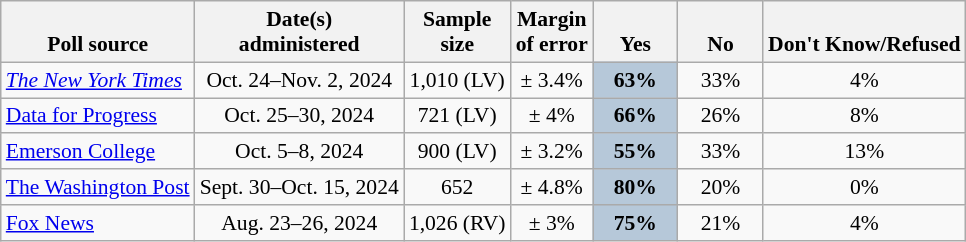<table class="wikitable" style="font-size:90%;text-align:center;">
<tr valign="bottom">
<th>Poll source</th>
<th>Date(s)<br>administered</th>
<th>Sample<br>size</th>
<th>Margin<br>of error</th>
<th style="width:50px;">Yes</th>
<th style="width:50px;">No</th>
<th>Don't Know/Refused</th>
</tr>
<tr>
<td style="text-align:left;"><em><a href='#'>The New York Times</a></em></td>
<td>Oct. 24–Nov. 2, 2024</td>
<td>1,010 (LV)</td>
<td>± 3.4%</td>
<td style="background: #B6C8D9;"><strong>63%</strong></td>
<td>33%</td>
<td>4%</td>
</tr>
<tr>
<td style="text-align: left;"><a href='#'>Data for Progress</a></td>
<td>Oct. 25–30, 2024</td>
<td>721 (LV)</td>
<td>± 4%</td>
<td style="background: #B6C8D9;"><strong>66%</strong></td>
<td>26%</td>
<td>8%</td>
</tr>
<tr>
<td style="text-align: left;"><a href='#'>Emerson College</a></td>
<td>Oct. 5–8, 2024</td>
<td>900 (LV)</td>
<td>± 3.2%</td>
<td style="background: #B6C8D9;"><strong>55%</strong></td>
<td>33%</td>
<td>13%</td>
</tr>
<tr>
<td style="text-align: left;"><a href='#'>The Washington Post</a></td>
<td>Sept. 30–Oct. 15, 2024</td>
<td>652</td>
<td>± 4.8%</td>
<td style="background: #B6C8D9;"><strong>80%</strong></td>
<td>20%</td>
<td>0%</td>
</tr>
<tr>
<td style="text-align: left;"><a href='#'>Fox News</a></td>
<td>Aug. 23–26, 2024</td>
<td>1,026 (RV)</td>
<td>± 3%</td>
<td style="background: #B6C8D9;"><strong>75%</strong></td>
<td>21%</td>
<td>4%</td>
</tr>
</table>
